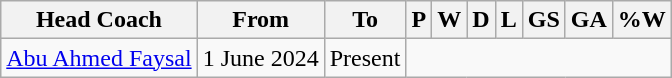<table class="wikitable sortable" style="text-align: center">
<tr>
<th>Head Coach</th>
<th class="unsortable">From</th>
<th class="unsortable">To</th>
<th abbr="3">P</th>
<th abbr="1">W</th>
<th abbr="1">D</th>
<th abbr="1">L</th>
<th abbr="4">GS</th>
<th abbr="6">GA</th>
<th abbr="50">%W</th>
</tr>
<tr>
<td align="left"> <a href='#'>Abu Ahmed Faysal</a></td>
<td align="left">1 June 2024</td>
<td align="left">Present<br></td>
</tr>
</table>
